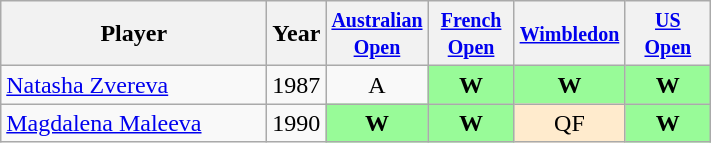<table class="wikitable sortable" style="text-align:center;">
<tr>
<th style="width:170px;"><strong>Player</strong></th>
<th><strong>Year</strong></th>
<th class="unsortable" width="50"><small><strong><a href='#'>Australian Open</a></strong></small></th>
<th class="unsortable" width="50"><small><strong><a href='#'>French Open</a></strong></small></th>
<th class="unsortable" width="50"><small><strong><a href='#'>Wimbledon</a></strong></small></th>
<th class="unsortable" width="50"><small><strong><a href='#'>US Open</a></strong></small></th>
</tr>
<tr>
<td align="left"> <a href='#'>Natasha Zvereva</a></td>
<td>1987</td>
<td>A</td>
<td style="background:PaleGreen;"><strong>W</strong></td>
<td style="background:PaleGreen;"><strong>W</strong></td>
<td style="background:PaleGreen;"><strong>W</strong></td>
</tr>
<tr>
<td align="left"> <a href='#'>Magdalena Maleeva</a></td>
<td>1990</td>
<td style="background:PaleGreen;"><strong>W</strong></td>
<td style="background:PaleGreen;"><strong>W</strong></td>
<td style="background:#ffebcd;">QF</td>
<td style="background:PaleGreen;"><strong>W</strong></td>
</tr>
</table>
